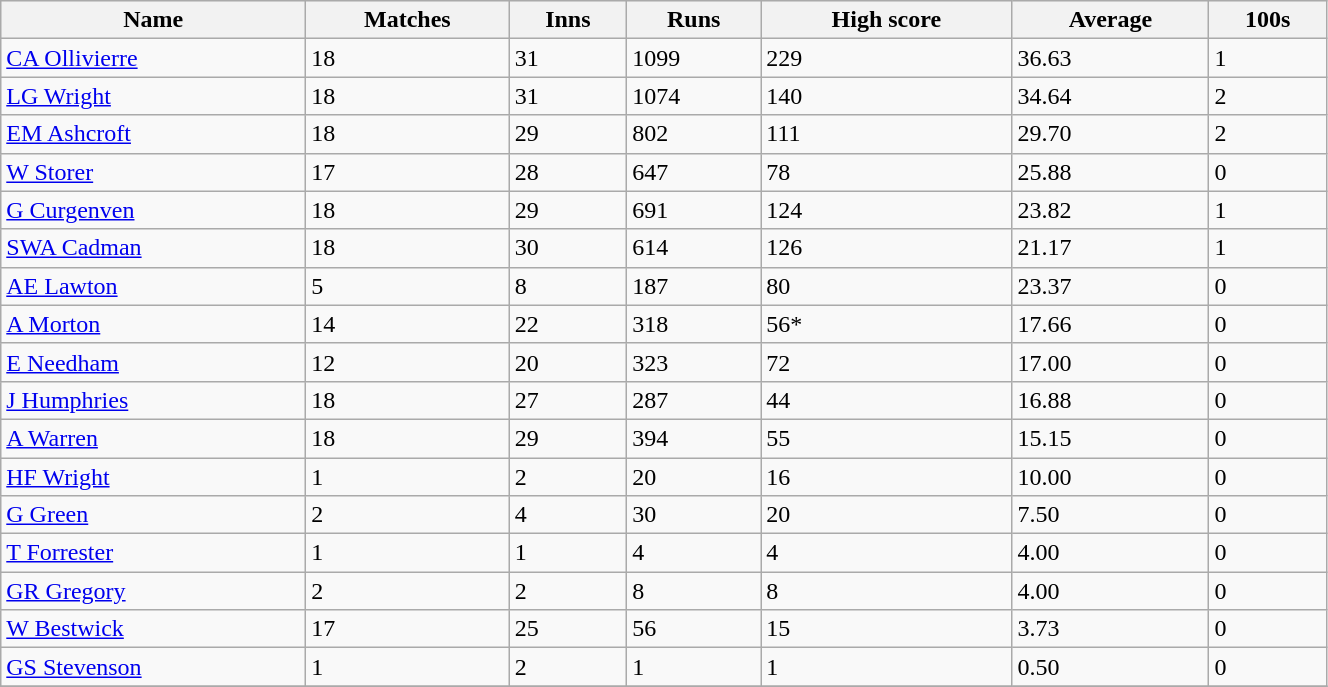<table class="wikitable sortable" width="70%">
<tr bgcolor="#efefef">
<th>Name</th>
<th>Matches</th>
<th>Inns</th>
<th>Runs</th>
<th>High score</th>
<th>Average</th>
<th>100s</th>
</tr>
<tr>
<td><a href='#'>CA Ollivierre</a></td>
<td>18</td>
<td>31</td>
<td>1099</td>
<td>229</td>
<td>36.63</td>
<td>1</td>
</tr>
<tr>
<td><a href='#'>LG Wright</a></td>
<td>18</td>
<td>31</td>
<td>1074</td>
<td>140</td>
<td>34.64</td>
<td>2</td>
</tr>
<tr>
<td><a href='#'>EM Ashcroft</a></td>
<td>18</td>
<td>29</td>
<td>802</td>
<td>111</td>
<td>29.70</td>
<td>2</td>
</tr>
<tr>
<td><a href='#'>W Storer</a></td>
<td>17</td>
<td>28</td>
<td>647</td>
<td>78</td>
<td>25.88</td>
<td>0</td>
</tr>
<tr>
<td><a href='#'>G Curgenven</a></td>
<td>18</td>
<td>29</td>
<td>691</td>
<td>124</td>
<td>23.82</td>
<td>1</td>
</tr>
<tr>
<td><a href='#'>SWA Cadman</a></td>
<td>18</td>
<td>30</td>
<td>614</td>
<td>126</td>
<td>21.17</td>
<td>1</td>
</tr>
<tr>
<td><a href='#'>AE Lawton</a></td>
<td>5</td>
<td>8</td>
<td>187</td>
<td>80</td>
<td>23.37</td>
<td>0</td>
</tr>
<tr>
<td><a href='#'>A Morton</a></td>
<td>14</td>
<td>22</td>
<td>318</td>
<td>56*</td>
<td>17.66</td>
<td>0</td>
</tr>
<tr>
<td><a href='#'>E Needham</a></td>
<td>12</td>
<td>20</td>
<td>323</td>
<td>72</td>
<td>17.00</td>
<td>0</td>
</tr>
<tr>
<td><a href='#'>J Humphries</a></td>
<td>18</td>
<td>27</td>
<td>287</td>
<td>44</td>
<td>16.88</td>
<td>0</td>
</tr>
<tr>
<td><a href='#'>A Warren</a></td>
<td>18</td>
<td>29</td>
<td>394</td>
<td>55</td>
<td>15.15</td>
<td>0</td>
</tr>
<tr>
<td><a href='#'>HF Wright</a></td>
<td>1</td>
<td>2</td>
<td>20</td>
<td>16</td>
<td>10.00</td>
<td>0</td>
</tr>
<tr>
<td><a href='#'>G Green</a></td>
<td>2</td>
<td>4</td>
<td>30</td>
<td>20</td>
<td>7.50</td>
<td>0</td>
</tr>
<tr>
<td><a href='#'>T Forrester</a></td>
<td>1</td>
<td>1</td>
<td>4</td>
<td>4</td>
<td>4.00</td>
<td>0</td>
</tr>
<tr>
<td><a href='#'>GR Gregory</a></td>
<td>2</td>
<td>2</td>
<td>8</td>
<td>8</td>
<td>4.00</td>
<td>0</td>
</tr>
<tr>
<td><a href='#'>W Bestwick</a></td>
<td>17</td>
<td>25</td>
<td>56</td>
<td>15</td>
<td>3.73</td>
<td>0</td>
</tr>
<tr>
<td><a href='#'>GS Stevenson</a></td>
<td>1</td>
<td>2</td>
<td>1</td>
<td>1</td>
<td>0.50</td>
<td>0 </td>
</tr>
<tr>
</tr>
</table>
